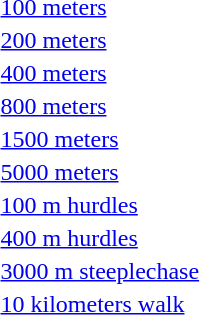<table>
<tr>
<td><a href='#'>100 meters</a></td>
<td></td>
<td></td>
<td></td>
<td></td>
<td></td>
<td></td>
</tr>
<tr>
<td><a href='#'>200 meters</a></td>
<td></td>
<td></td>
<td></td>
<td></td>
<td></td>
<td></td>
</tr>
<tr>
<td><a href='#'>400 meters</a></td>
<td></td>
<td></td>
<td></td>
<td></td>
<td></td>
<td></td>
</tr>
<tr>
<td><a href='#'>800 meters</a></td>
<td></td>
<td></td>
<td></td>
<td></td>
<td></td>
<td></td>
</tr>
<tr>
<td><a href='#'>1500 meters</a></td>
<td></td>
<td></td>
<td></td>
<td></td>
<td></td>
<td></td>
</tr>
<tr>
<td><a href='#'>5000 meters</a></td>
<td></td>
<td></td>
<td></td>
<td></td>
<td></td>
<td></td>
</tr>
<tr>
<td><a href='#'>100 m hurdles</a></td>
<td></td>
<td></td>
<td></td>
<td></td>
<td></td>
<td></td>
</tr>
<tr>
<td><a href='#'>400 m hurdles</a></td>
<td></td>
<td></td>
<td></td>
<td></td>
<td></td>
<td></td>
</tr>
<tr>
<td><a href='#'>3000 m steeplechase</a></td>
<td></td>
<td></td>
<td></td>
<td></td>
<td></td>
<td></td>
</tr>
<tr>
<td><a href='#'>10 kilometers walk</a></td>
<td></td>
<td></td>
<td></td>
<td></td>
<td></td>
<td></td>
</tr>
</table>
